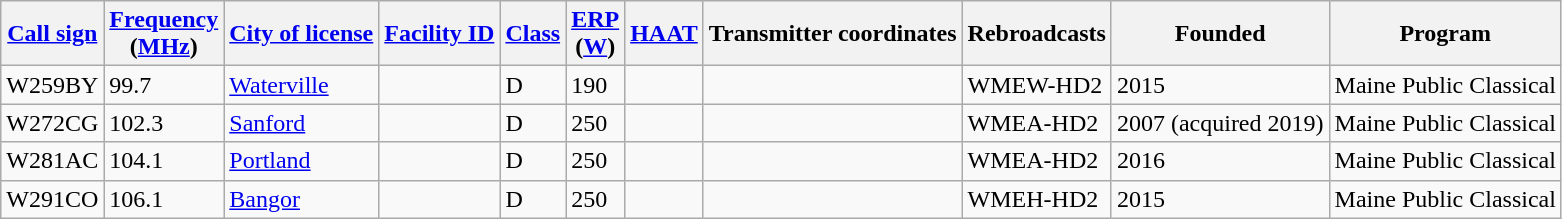<table class="wikitable sortable">
<tr>
<th><a href='#'>Call sign</a></th>
<th data-sort-type="number"><a href='#'>Frequency</a><br>(<a href='#'>MHz</a>)</th>
<th><a href='#'>City of license</a></th>
<th data-sort-type="number"><a href='#'>Facility ID</a></th>
<th><a href='#'>Class</a></th>
<th data-sort-type="number"><a href='#'>ERP</a><br>(<a href='#'>W</a>)</th>
<th data-sort-type="number"><a href='#'>HAAT</a></th>
<th data-sort-type="number">Transmitter coordinates</th>
<th>Rebroadcasts</th>
<th class="unsortable">Founded</th>
<th>Program</th>
</tr>
<tr>
<td>W259BY</td>
<td>99.7</td>
<td><a href='#'>Waterville</a></td>
<td></td>
<td>D</td>
<td>190</td>
<td></td>
<td></td>
<td>WMEW-HD2</td>
<td>2015</td>
<td>Maine Public Classical</td>
</tr>
<tr>
<td>W272CG</td>
<td>102.3</td>
<td><a href='#'>Sanford</a></td>
<td></td>
<td>D</td>
<td>250</td>
<td></td>
<td></td>
<td>WMEA-HD2</td>
<td>2007 (acquired 2019)</td>
<td>Maine Public Classical</td>
</tr>
<tr>
<td>W281AC</td>
<td>104.1</td>
<td><a href='#'>Portland</a></td>
<td></td>
<td>D</td>
<td>250</td>
<td></td>
<td></td>
<td>WMEA-HD2</td>
<td>2016</td>
<td>Maine Public Classical</td>
</tr>
<tr>
<td>W291CO</td>
<td>106.1</td>
<td><a href='#'>Bangor</a></td>
<td></td>
<td>D</td>
<td>250</td>
<td></td>
<td></td>
<td>WMEH-HD2</td>
<td>2015</td>
<td>Maine Public Classical</td>
</tr>
</table>
